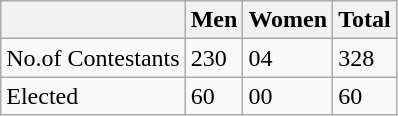<table class="wikitable">
<tr>
<th></th>
<th>Men</th>
<th>Women</th>
<th>Total</th>
</tr>
<tr>
<td>No.of Contestants</td>
<td>230</td>
<td>04</td>
<td>328</td>
</tr>
<tr>
<td>Elected</td>
<td>60</td>
<td>00</td>
<td>60</td>
</tr>
</table>
